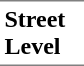<table border=0 cellspacing=0 cellpadding=3>
<tr>
<td style="border-bottom:solid 1px gray;border-top:solid 1px gray;" width=50 valign=top><strong>Street Level</strong></td>
</tr>
</table>
